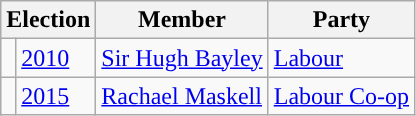<table class="wikitable">
<tr>
<th colspan="2">Election</th>
<th>Member</th>
<th>Party</th>
</tr>
<tr>
<td style="color:inherit;background-color: "></td>
<td><a href='#'>2010</a></td>
<td><a href='#'>Sir Hugh Bayley</a></td>
<td><a href='#'>Labour</a></td>
</tr>
<tr>
<td style="color:inherit;background-color: "></td>
<td><a href='#'>2015</a></td>
<td><a href='#'>Rachael Maskell</a></td>
<td><a href='#'>Labour Co-op</a></td>
</tr>
</table>
